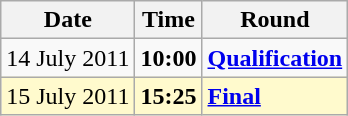<table class="wikitable">
<tr>
<th>Date</th>
<th>Time</th>
<th>Round</th>
</tr>
<tr>
<td>14 July 2011</td>
<td><strong>10:00</strong></td>
<td><strong><a href='#'>Qualification</a></strong></td>
</tr>
<tr style=background:lemonchiffon>
<td>15 July 2011</td>
<td><strong>15:25</strong></td>
<td><strong><a href='#'>Final</a></strong></td>
</tr>
</table>
